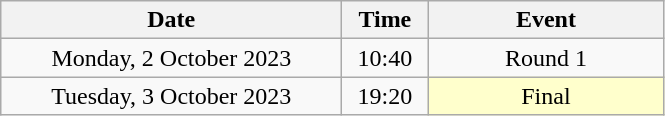<table class = "wikitable" style="text-align:center;">
<tr>
<th width=220>Date</th>
<th width=50>Time</th>
<th width=150>Event</th>
</tr>
<tr>
<td>Monday, 2 October 2023</td>
<td>10:40</td>
<td>Round 1</td>
</tr>
<tr>
<td>Tuesday, 3 October 2023</td>
<td>19:20</td>
<td bgcolor=ffffcc>Final</td>
</tr>
</table>
